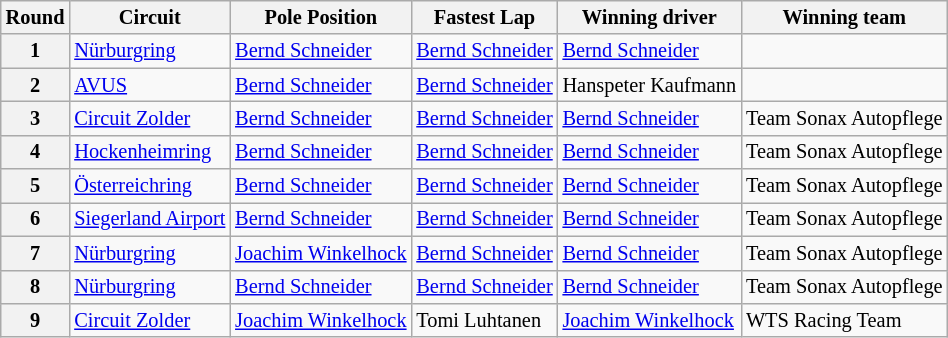<table class="wikitable" style="font-size: 85%;">
<tr>
<th>Round</th>
<th>Circuit</th>
<th>Pole Position</th>
<th>Fastest Lap</th>
<th>Winning driver</th>
<th>Winning team</th>
</tr>
<tr>
<th>1</th>
<td> <a href='#'>Nürburgring</a></td>
<td> <a href='#'>Bernd Schneider</a></td>
<td> <a href='#'>Bernd Schneider</a></td>
<td> <a href='#'>Bernd Schneider</a></td>
<td nowrap> </td>
</tr>
<tr>
<th>2</th>
<td> <a href='#'>AVUS</a></td>
<td> <a href='#'>Bernd Schneider</a></td>
<td> <a href='#'>Bernd Schneider</a></td>
<td nowrap> Hanspeter Kaufmann</td>
<td> </td>
</tr>
<tr>
<th>3</th>
<td> <a href='#'>Circuit Zolder</a></td>
<td> <a href='#'>Bernd Schneider</a></td>
<td> <a href='#'>Bernd Schneider</a></td>
<td> <a href='#'>Bernd Schneider</a></td>
<td> Team Sonax Autopflege</td>
</tr>
<tr>
<th>4</th>
<td> <a href='#'>Hockenheimring</a></td>
<td> <a href='#'>Bernd Schneider</a></td>
<td> <a href='#'>Bernd Schneider</a></td>
<td> <a href='#'>Bernd Schneider</a></td>
<td> Team Sonax Autopflege</td>
</tr>
<tr>
<th>5</th>
<td> <a href='#'>Österreichring</a></td>
<td> <a href='#'>Bernd Schneider</a></td>
<td> <a href='#'>Bernd Schneider</a></td>
<td> <a href='#'>Bernd Schneider</a></td>
<td> Team Sonax Autopflege</td>
</tr>
<tr>
<th>6</th>
<td nowrap> <a href='#'>Siegerland Airport</a></td>
<td> <a href='#'>Bernd Schneider</a></td>
<td> <a href='#'>Bernd Schneider</a></td>
<td> <a href='#'>Bernd Schneider</a></td>
<td> Team Sonax Autopflege</td>
</tr>
<tr>
<th>7</th>
<td> <a href='#'>Nürburgring</a></td>
<td nowrap> <a href='#'>Joachim Winkelhock</a></td>
<td nowrap> <a href='#'>Bernd Schneider</a></td>
<td> <a href='#'>Bernd Schneider</a></td>
<td> Team Sonax Autopflege</td>
</tr>
<tr>
<th>8</th>
<td> <a href='#'>Nürburgring</a></td>
<td> <a href='#'>Bernd Schneider</a></td>
<td> <a href='#'>Bernd Schneider</a></td>
<td> <a href='#'>Bernd Schneider</a></td>
<td> Team Sonax Autopflege</td>
</tr>
<tr>
<th>9</th>
<td> <a href='#'>Circuit Zolder</a></td>
<td nowrap> <a href='#'>Joachim Winkelhock</a></td>
<td> Tomi Luhtanen</td>
<td nowrap> <a href='#'>Joachim Winkelhock</a></td>
<td> WTS Racing Team</td>
</tr>
</table>
